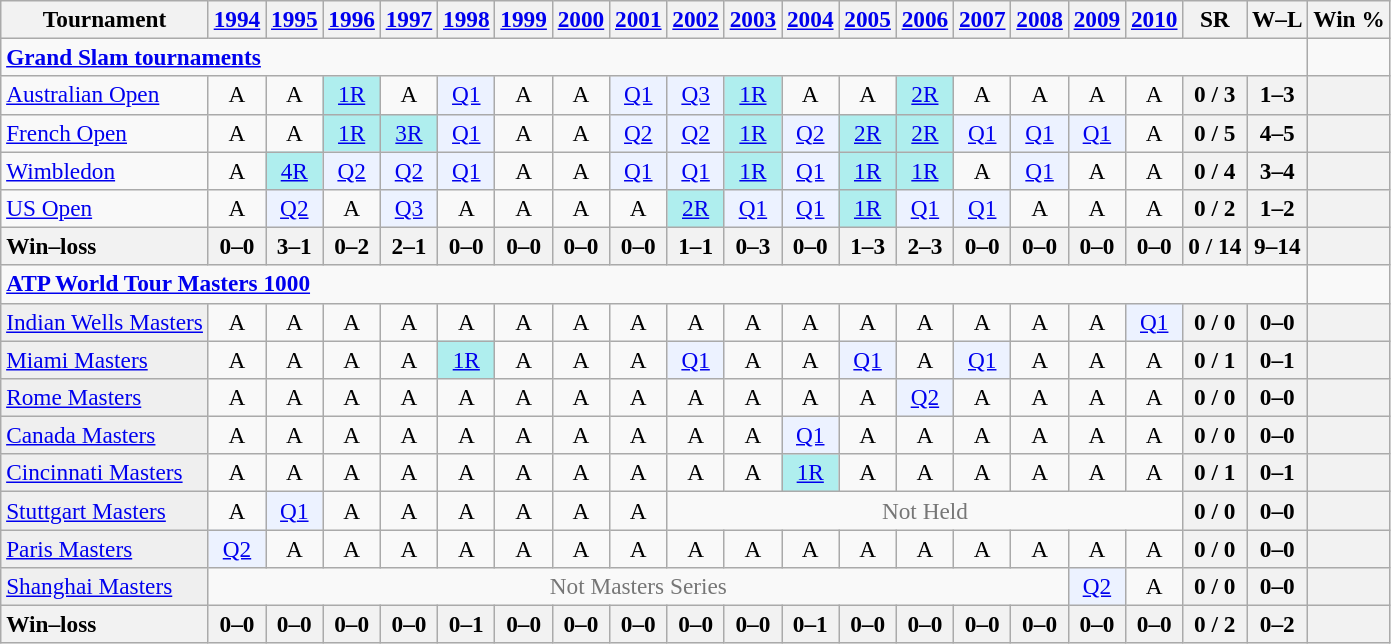<table class=wikitable style=text-align:center;font-size:97%>
<tr>
<th>Tournament</th>
<th><a href='#'>1994</a></th>
<th><a href='#'>1995</a></th>
<th><a href='#'>1996</a></th>
<th><a href='#'>1997</a></th>
<th><a href='#'>1998</a></th>
<th><a href='#'>1999</a></th>
<th><a href='#'>2000</a></th>
<th><a href='#'>2001</a></th>
<th><a href='#'>2002</a></th>
<th><a href='#'>2003</a></th>
<th><a href='#'>2004</a></th>
<th><a href='#'>2005</a></th>
<th><a href='#'>2006</a></th>
<th><a href='#'>2007</a></th>
<th><a href='#'>2008</a></th>
<th><a href='#'>2009</a></th>
<th><a href='#'>2010</a></th>
<th>SR</th>
<th>W–L</th>
<th>Win %</th>
</tr>
<tr>
<td colspan=20 align=left><a href='#'><strong>Grand Slam tournaments</strong></a></td>
</tr>
<tr>
<td align=left><a href='#'>Australian Open</a></td>
<td>A</td>
<td>A</td>
<td style=background:#afeeee><a href='#'>1R</a></td>
<td>A</td>
<td style=background:#ecf2ff><a href='#'>Q1</a></td>
<td>A</td>
<td>A</td>
<td style=background:#ecf2ff><a href='#'>Q1</a></td>
<td style=background:#ecf2ff><a href='#'>Q3</a></td>
<td style=background:#afeeee><a href='#'>1R</a></td>
<td>A</td>
<td>A</td>
<td style=background:#afeeee><a href='#'>2R</a></td>
<td>A</td>
<td>A</td>
<td>A</td>
<td>A</td>
<th>0 / 3</th>
<th>1–3</th>
<th></th>
</tr>
<tr>
<td align=left><a href='#'>French Open</a></td>
<td>A</td>
<td>A</td>
<td style=background:#afeeee><a href='#'>1R</a></td>
<td style=background:#afeeee><a href='#'>3R</a></td>
<td style=background:#ecf2ff><a href='#'>Q1</a></td>
<td>A</td>
<td>A</td>
<td style=background:#ecf2ff><a href='#'>Q2</a></td>
<td style=background:#ecf2ff><a href='#'>Q2</a></td>
<td style=background:#afeeee><a href='#'>1R</a></td>
<td style=background:#ecf2ff><a href='#'>Q2</a></td>
<td style=background:#afeeee><a href='#'>2R</a></td>
<td style=background:#afeeee><a href='#'>2R</a></td>
<td style=background:#ecf2ff><a href='#'>Q1</a></td>
<td style=background:#ecf2ff><a href='#'>Q1</a></td>
<td style=background:#ecf2ff><a href='#'>Q1</a></td>
<td>A</td>
<th>0 / 5</th>
<th>4–5</th>
<th></th>
</tr>
<tr>
<td align=left><a href='#'>Wimbledon</a></td>
<td>A</td>
<td style=background:#afeeee><a href='#'>4R</a></td>
<td style=background:#ecf2ff><a href='#'>Q2</a></td>
<td style=background:#ecf2ff><a href='#'>Q2</a></td>
<td style=background:#ecf2ff><a href='#'>Q1</a></td>
<td>A</td>
<td>A</td>
<td style=background:#ecf2ff><a href='#'>Q1</a></td>
<td style=background:#ecf2ff><a href='#'>Q1</a></td>
<td style=background:#afeeee><a href='#'>1R</a></td>
<td style=background:#ecf2ff><a href='#'>Q1</a></td>
<td style=background:#afeeee><a href='#'>1R</a></td>
<td style=background:#afeeee><a href='#'>1R</a></td>
<td>A</td>
<td style=background:#ecf2ff><a href='#'>Q1</a></td>
<td>A</td>
<td>A</td>
<th>0 / 4</th>
<th>3–4</th>
<th></th>
</tr>
<tr>
<td align=left><a href='#'>US Open</a></td>
<td>A</td>
<td style=background:#ecf2ff><a href='#'>Q2</a></td>
<td>A</td>
<td style=background:#ecf2ff><a href='#'>Q3</a></td>
<td>A</td>
<td>A</td>
<td>A</td>
<td>A</td>
<td style=background:#afeeee><a href='#'>2R</a></td>
<td style=background:#ecf2ff><a href='#'>Q1</a></td>
<td style=background:#ecf2ff><a href='#'>Q1</a></td>
<td style=background:#afeeee><a href='#'>1R</a></td>
<td style=background:#ecf2ff><a href='#'>Q1</a></td>
<td style=background:#ecf2ff><a href='#'>Q1</a></td>
<td>A</td>
<td>A</td>
<td>A</td>
<th>0 / 2</th>
<th>1–2</th>
<th></th>
</tr>
<tr>
<th style=text-align:left>Win–loss</th>
<th>0–0</th>
<th>3–1</th>
<th>0–2</th>
<th>2–1</th>
<th>0–0</th>
<th>0–0</th>
<th>0–0</th>
<th>0–0</th>
<th>1–1</th>
<th>0–3</th>
<th>0–0</th>
<th>1–3</th>
<th>2–3</th>
<th>0–0</th>
<th>0–0</th>
<th>0–0</th>
<th>0–0</th>
<th>0 / 14</th>
<th>9–14</th>
<th></th>
</tr>
<tr>
<td colspan=20 align=left><strong><a href='#'>ATP World Tour Masters 1000</a></strong></td>
</tr>
<tr>
<td bgcolor=efefef align=left><a href='#'>Indian Wells Masters</a></td>
<td>A</td>
<td>A</td>
<td>A</td>
<td>A</td>
<td>A</td>
<td>A</td>
<td>A</td>
<td>A</td>
<td>A</td>
<td>A</td>
<td>A</td>
<td>A</td>
<td>A</td>
<td>A</td>
<td>A</td>
<td>A</td>
<td bgcolor=ecf2ff><a href='#'>Q1</a></td>
<th>0 / 0</th>
<th>0–0</th>
<th></th>
</tr>
<tr>
<td bgcolor=efefef align=left><a href='#'>Miami Masters</a></td>
<td>A</td>
<td>A</td>
<td>A</td>
<td>A</td>
<td bgcolor=afeeee><a href='#'>1R</a></td>
<td>A</td>
<td>A</td>
<td>A</td>
<td bgcolor=ecf2ff><a href='#'>Q1</a></td>
<td>A</td>
<td>A</td>
<td bgcolor=ecf2ff><a href='#'>Q1</a></td>
<td>A</td>
<td bgcolor=ecf2ff><a href='#'>Q1</a></td>
<td>A</td>
<td>A</td>
<td>A</td>
<th>0 / 1</th>
<th>0–1</th>
<th></th>
</tr>
<tr>
<td bgcolor=efefef align=left><a href='#'>Rome Masters</a></td>
<td>A</td>
<td>A</td>
<td>A</td>
<td>A</td>
<td>A</td>
<td>A</td>
<td>A</td>
<td>A</td>
<td>A</td>
<td>A</td>
<td>A</td>
<td>A</td>
<td bgcolor=ecf2ff><a href='#'>Q2</a></td>
<td>A</td>
<td>A</td>
<td>A</td>
<td>A</td>
<th>0 / 0</th>
<th>0–0</th>
<th></th>
</tr>
<tr>
<td bgcolor=efefef align=left><a href='#'>Canada Masters</a></td>
<td>A</td>
<td>A</td>
<td>A</td>
<td>A</td>
<td>A</td>
<td>A</td>
<td>A</td>
<td>A</td>
<td>A</td>
<td>A</td>
<td bgcolor=ecf2ff><a href='#'>Q1</a></td>
<td>A</td>
<td>A</td>
<td>A</td>
<td>A</td>
<td>A</td>
<td>A</td>
<th>0 / 0</th>
<th>0–0</th>
<th></th>
</tr>
<tr>
<td bgcolor=efefef align=left><a href='#'>Cincinnati Masters</a></td>
<td>A</td>
<td>A</td>
<td>A</td>
<td>A</td>
<td>A</td>
<td>A</td>
<td>A</td>
<td>A</td>
<td>A</td>
<td>A</td>
<td bgcolor=afeeee><a href='#'>1R</a></td>
<td>A</td>
<td>A</td>
<td>A</td>
<td>A</td>
<td>A</td>
<td>A</td>
<th>0 / 1</th>
<th>0–1</th>
<th></th>
</tr>
<tr>
<td bgcolor=efefef align=left><a href='#'>Stuttgart Masters</a></td>
<td>A</td>
<td bgcolor=ecf2ff><a href='#'>Q1</a></td>
<td>A</td>
<td>A</td>
<td>A</td>
<td>A</td>
<td>A</td>
<td>A</td>
<td colspan=9 style=color:#767676>Not Held</td>
<th>0 / 0</th>
<th>0–0</th>
<th></th>
</tr>
<tr>
<td bgcolor=efefef align=left><a href='#'>Paris Masters</a></td>
<td bgcolor=ecf2ff><a href='#'>Q2</a></td>
<td>A</td>
<td>A</td>
<td>A</td>
<td>A</td>
<td>A</td>
<td>A</td>
<td>A</td>
<td>A</td>
<td>A</td>
<td>A</td>
<td>A</td>
<td>A</td>
<td>A</td>
<td>A</td>
<td>A</td>
<td>A</td>
<th>0 / 0</th>
<th>0–0</th>
<th></th>
</tr>
<tr>
<td bgcolor=efefef align=left><a href='#'>Shanghai Masters</a></td>
<td colspan=15 style=color:#767676>Not Masters Series</td>
<td bgcolor=ecf2ff><a href='#'>Q2</a></td>
<td>A</td>
<th>0 / 0</th>
<th>0–0</th>
<th></th>
</tr>
<tr>
<th style=text-align:left>Win–loss</th>
<th>0–0</th>
<th>0–0</th>
<th>0–0</th>
<th>0–0</th>
<th>0–1</th>
<th>0–0</th>
<th>0–0</th>
<th>0–0</th>
<th>0–0</th>
<th>0–0</th>
<th>0–1</th>
<th>0–0</th>
<th>0–0</th>
<th>0–0</th>
<th>0–0</th>
<th>0–0</th>
<th>0–0</th>
<th>0 / 2</th>
<th>0–2</th>
<th></th>
</tr>
</table>
